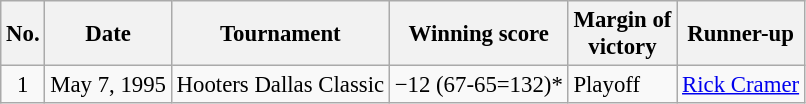<table class="wikitable" style="font-size:95%;">
<tr>
<th>No.</th>
<th>Date</th>
<th>Tournament</th>
<th>Winning score</th>
<th>Margin of<br>victory</th>
<th>Runner-up</th>
</tr>
<tr>
<td align=center>1</td>
<td align=right>May 7, 1995</td>
<td>Hooters Dallas Classic</td>
<td>−12 (67-65=132)*</td>
<td>Playoff</td>
<td> <a href='#'>Rick Cramer</a></td>
</tr>
</table>
